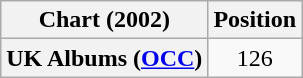<table class="wikitable plainrowheaders" style="text-align:center">
<tr>
<th scope="col">Chart (2002)</th>
<th scope="col">Position</th>
</tr>
<tr>
<th scope="row">UK Albums (<a href='#'>OCC</a>)</th>
<td>126</td>
</tr>
</table>
